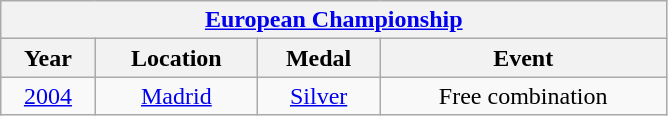<table class="wikitable center col2izq" style="text-align:center;width:445px;">
<tr>
<th colspan=4><a href='#'>European Championship</a></th>
</tr>
<tr>
<th>Year</th>
<th>Location</th>
<th>Medal</th>
<th>Event</th>
</tr>
<tr>
<td><a href='#'>2004</a></td>
<td><a href='#'>Madrid</a></td>
<td><a href='#'>Silver</a></td>
<td>Free combination</td>
</tr>
</table>
